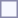<table style="border:1px solid #8888aa; background-color:#f7f8ff; padding:5px; font-size:95%; margin: 0px 12px 12px 0px;">
</table>
